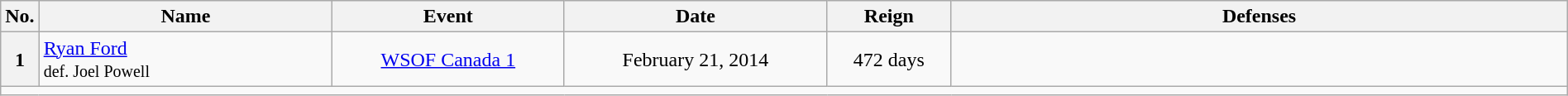<table class="wikitable" width=100%>
<tr>
<th width=1%>No.</th>
<th width=19%>Name</th>
<th width=15%>Event</th>
<th width=17%>Date</th>
<th width=8%>Reign</th>
<th width=40%>Defenses</th>
</tr>
<tr>
<th>1</th>
<td> <a href='#'>Ryan Ford</a><br><small>def. Joel Powell</small></td>
<td align=center><a href='#'>WSOF Canada 1</a><br></td>
<td align=center>February 21, 2014</td>
<td align=center>472 days</td>
<td></td>
</tr>
<tr>
<td align="center" colspan="6"></td>
</tr>
</table>
